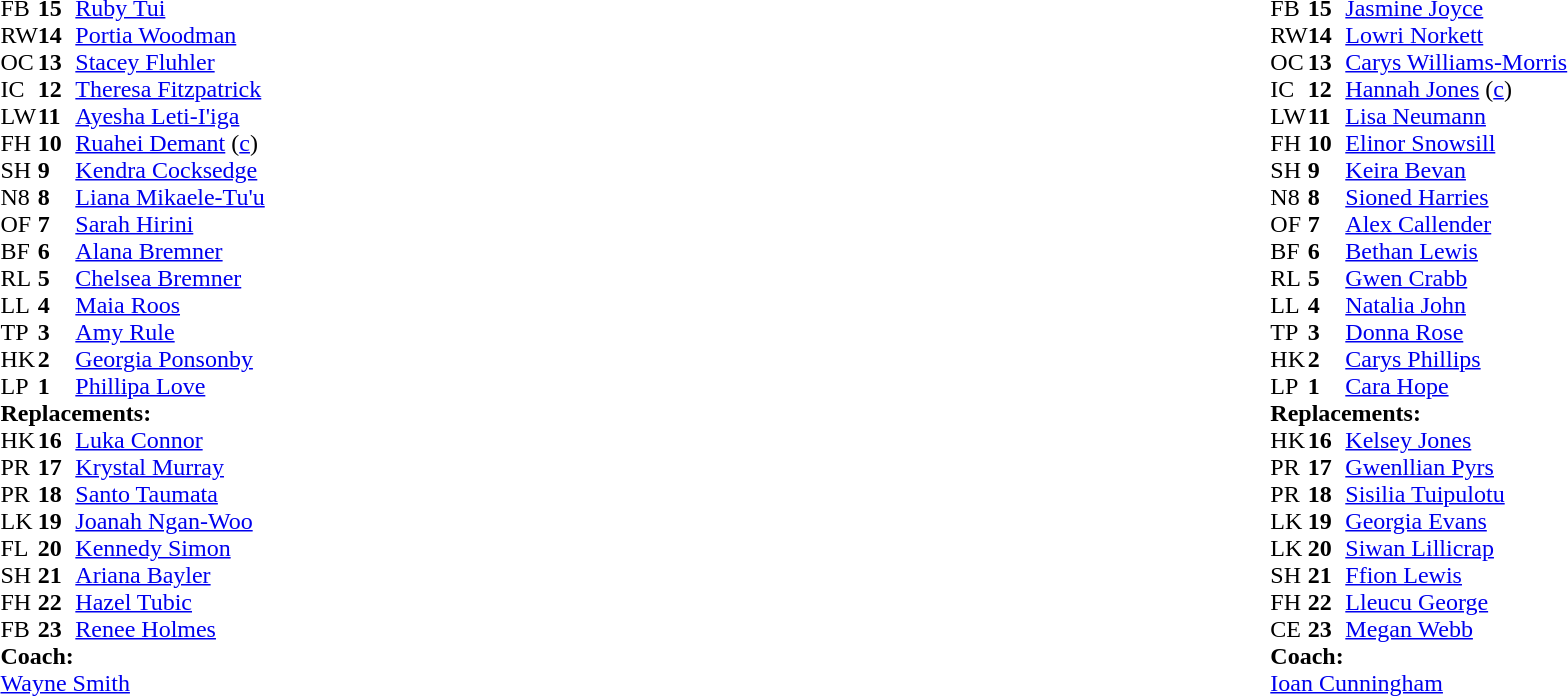<table style="width:100%">
<tr>
<td style="vertical-align:top;width:50%"><br><table cellspacing="0" cellpadding="0">
<tr>
<th width="25"></th>
<th width="25"></th>
</tr>
<tr>
<td style="vertical-align:top;width:0%"></td>
</tr>
<tr>
<td>FB</td>
<td><strong>15</strong></td>
<td><a href='#'>Ruby Tui</a></td>
</tr>
<tr>
<td>RW</td>
<td><strong>14</strong></td>
<td><a href='#'>Portia Woodman</a></td>
</tr>
<tr>
<td>OC</td>
<td><strong>13</strong></td>
<td><a href='#'>Stacey Fluhler</a></td>
<td></td>
<td></td>
</tr>
<tr>
<td>IC</td>
<td><strong>12</strong></td>
<td><a href='#'>Theresa Fitzpatrick</a></td>
</tr>
<tr>
<td>LW</td>
<td><strong>11</strong></td>
<td><a href='#'>Ayesha Leti-I'iga</a></td>
<td></td>
<td></td>
</tr>
<tr>
<td>FH</td>
<td><strong>10</strong></td>
<td><a href='#'>Ruahei Demant</a> (<a href='#'>c</a>)</td>
</tr>
<tr>
<td>SH</td>
<td><strong>9</strong></td>
<td><a href='#'>Kendra Cocksedge</a></td>
<td></td>
<td></td>
</tr>
<tr>
<td>N8</td>
<td><strong>8</strong></td>
<td><a href='#'>Liana Mikaele-Tu'u</a></td>
</tr>
<tr>
<td>OF</td>
<td><strong>7</strong></td>
<td><a href='#'>Sarah Hirini</a></td>
<td></td>
<td></td>
</tr>
<tr>
<td>BF</td>
<td><strong>6</strong></td>
<td><a href='#'>Alana Bremner</a></td>
</tr>
<tr>
<td>RL</td>
<td><strong>5</strong></td>
<td><a href='#'>Chelsea Bremner</a></td>
</tr>
<tr>
<td>LL</td>
<td><strong>4</strong></td>
<td><a href='#'>Maia Roos</a></td>
<td></td>
<td></td>
</tr>
<tr>
<td>TP</td>
<td><strong>3</strong></td>
<td><a href='#'>Amy Rule</a></td>
<td></td>
<td></td>
</tr>
<tr>
<td>HK</td>
<td><strong>2</strong></td>
<td><a href='#'>Georgia Ponsonby</a></td>
<td></td>
<td></td>
</tr>
<tr>
<td>LP</td>
<td><strong>1</strong></td>
<td><a href='#'>Phillipa Love</a></td>
<td></td>
<td></td>
</tr>
<tr>
<td colspan=3><strong>Replacements:</strong></td>
</tr>
<tr>
<td>HK</td>
<td><strong>16</strong></td>
<td><a href='#'>Luka Connor</a></td>
<td></td>
<td></td>
</tr>
<tr>
<td>PR</td>
<td><strong>17</strong></td>
<td><a href='#'>Krystal Murray</a></td>
<td></td>
<td></td>
</tr>
<tr>
<td>PR</td>
<td><strong>18</strong></td>
<td><a href='#'>Santo Taumata</a></td>
<td></td>
<td></td>
</tr>
<tr>
<td>LK</td>
<td><strong>19</strong></td>
<td><a href='#'>Joanah Ngan-Woo</a></td>
<td></td>
<td></td>
</tr>
<tr>
<td>FL</td>
<td><strong>20</strong></td>
<td><a href='#'>Kennedy Simon</a></td>
<td></td>
<td></td>
</tr>
<tr>
<td>SH</td>
<td><strong>21</strong></td>
<td><a href='#'>Ariana Bayler</a></td>
<td></td>
<td></td>
</tr>
<tr>
<td>FH</td>
<td><strong>22</strong></td>
<td><a href='#'>Hazel Tubic</a></td>
<td></td>
<td></td>
</tr>
<tr>
<td>FB</td>
<td><strong>23</strong></td>
<td><a href='#'>Renee Holmes</a></td>
<td></td>
<td></td>
</tr>
<tr>
<td colspan=3><strong>Coach:</strong></td>
</tr>
<tr>
<td colspan="4"> <a href='#'>Wayne Smith</a></td>
</tr>
</table>
</td>
<td style="vertical-align:top"></td>
<td style="vertical-align:top; width:50%"><br><table cellspacing="0" cellpadding="0" style="margin:auto">
<tr>
<th width="25"></th>
<th width="25"></th>
</tr>
<tr>
<td>FB</td>
<td><strong>15</strong></td>
<td><a href='#'>Jasmine Joyce</a></td>
</tr>
<tr>
<td>RW</td>
<td><strong>14</strong></td>
<td><a href='#'>Lowri Norkett</a></td>
</tr>
<tr>
<td>OC</td>
<td><strong>13</strong></td>
<td><a href='#'>Carys Williams-Morris</a></td>
<td></td>
</tr>
<tr>
<td>IC</td>
<td><strong>12</strong></td>
<td><a href='#'>Hannah Jones</a> (<a href='#'>c</a>)</td>
</tr>
<tr>
<td>LW</td>
<td><strong>11</strong></td>
<td><a href='#'>Lisa Neumann</a></td>
</tr>
<tr>
<td>FH</td>
<td><strong>10</strong></td>
<td><a href='#'>Elinor Snowsill</a></td>
<td></td>
<td></td>
</tr>
<tr>
<td>SH</td>
<td><strong>9</strong></td>
<td><a href='#'>Keira Bevan</a></td>
<td></td>
<td></td>
</tr>
<tr>
<td>N8</td>
<td><strong>8</strong></td>
<td><a href='#'>Sioned Harries</a></td>
<td></td>
<td></td>
</tr>
<tr>
<td>OF</td>
<td><strong>7</strong></td>
<td><a href='#'>Alex Callender</a></td>
</tr>
<tr>
<td>BF</td>
<td><strong>6</strong></td>
<td><a href='#'>Bethan Lewis</a></td>
</tr>
<tr>
<td>RL</td>
<td><strong>5</strong></td>
<td><a href='#'>Gwen Crabb</a></td>
</tr>
<tr>
<td>LL</td>
<td><strong>4</strong></td>
<td><a href='#'>Natalia John</a></td>
<td></td>
<td></td>
</tr>
<tr>
<td>TP</td>
<td><strong>3</strong></td>
<td><a href='#'>Donna Rose</a></td>
<td></td>
<td></td>
</tr>
<tr>
<td>HK</td>
<td><strong>2</strong></td>
<td><a href='#'>Carys Phillips</a></td>
<td></td>
<td></td>
</tr>
<tr>
<td>LP</td>
<td><strong>1</strong></td>
<td><a href='#'>Cara Hope</a></td>
<td></td>
<td></td>
</tr>
<tr>
<td colspan=3><strong>Replacements:</strong></td>
</tr>
<tr>
<td>HK</td>
<td><strong>16</strong></td>
<td><a href='#'>Kelsey Jones</a></td>
<td></td>
<td></td>
</tr>
<tr>
<td>PR</td>
<td><strong>17</strong></td>
<td><a href='#'>Gwenllian Pyrs</a></td>
<td></td>
<td></td>
</tr>
<tr>
<td>PR</td>
<td><strong>18</strong></td>
<td><a href='#'>Sisilia Tuipulotu</a></td>
<td></td>
<td></td>
</tr>
<tr>
<td>LK</td>
<td><strong>19</strong></td>
<td><a href='#'>Georgia Evans</a></td>
<td></td>
<td></td>
</tr>
<tr>
<td>LK</td>
<td><strong>20</strong></td>
<td><a href='#'>Siwan Lillicrap</a></td>
<td></td>
<td></td>
</tr>
<tr>
<td>SH</td>
<td><strong>21</strong></td>
<td><a href='#'>Ffion Lewis</a></td>
<td></td>
<td></td>
</tr>
<tr>
<td>FH</td>
<td><strong>22</strong></td>
<td><a href='#'>Lleucu George</a></td>
<td></td>
<td></td>
</tr>
<tr>
<td>CE</td>
<td><strong>23</strong></td>
<td><a href='#'>Megan Webb</a></td>
<td></td>
<td></td>
</tr>
<tr>
<td colspan=3><strong>Coach:</strong></td>
</tr>
<tr>
<td colspan="4"> <a href='#'>Ioan Cunningham</a></td>
</tr>
</table>
</td>
</tr>
</table>
